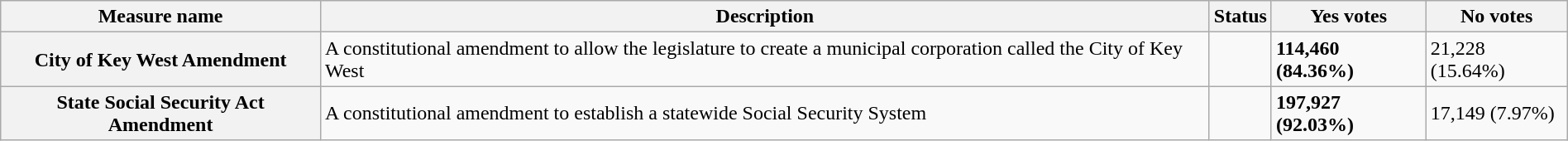<table class="wikitable sortable plainrowheaders" style="width:100%">
<tr>
<th scope="col">Measure name</th>
<th class="unsortable" scope="col">Description</th>
<th scope="col">Status</th>
<th scope="col">Yes votes</th>
<th scope="col">No votes</th>
</tr>
<tr>
<th scope="row">City of Key West Amendment</th>
<td>A constitutional amendment to allow the legislature to create a municipal corporation called the City of Key West</td>
<td></td>
<td><strong>114,460 (84.36%)</strong></td>
<td>21,228 (15.64%)</td>
</tr>
<tr>
<th scope="row">State Social Security Act Amendment</th>
<td>A constitutional amendment to establish a statewide Social Security System</td>
<td></td>
<td><strong>197,927 (92.03%)</strong></td>
<td>17,149 (7.97%)</td>
</tr>
</table>
